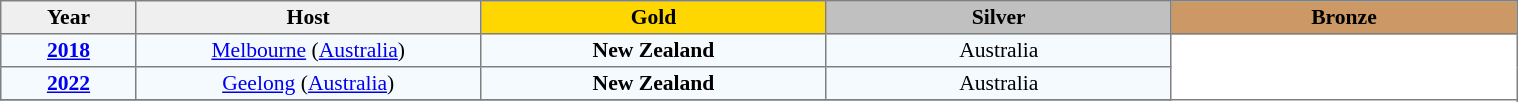<table class="toccolours" border="1" cellpadding="2" style="border-collapse: collapse; text-align: center; width: 80%; margin: 0 auto; font-size: 90%;">
<tr style="background: #efefef;">
<th width=7%>Year</th>
<th width=18%>Host</th>
<th width=18% bgcolor=gold>Gold</th>
<th width=18% bgcolor=silver>Silver</th>
<th width=18% bgcolor="#cc9966">Bronze</th>
</tr>
<tr bgcolor=#F5FAFF>
<td><strong><a href='#'>2018</a></strong></td>
<td><a href='#'>Melbourne</a> (<a href='#'>Australia</a>)</td>
<td> <strong>New Zealand</strong></td>
<td> Australia</td>
</tr>
<tr bgcolor=#F5FAFF>
<td><strong><a href='#'>2022</a></strong></td>
<td><a href='#'>Geelong</a> (<a href='#'>Australia</a>)</td>
<td> <strong>New Zealand</strong></td>
<td> Australia</td>
</tr>
<tr bgcolor=#D0E7FF>
</tr>
</table>
